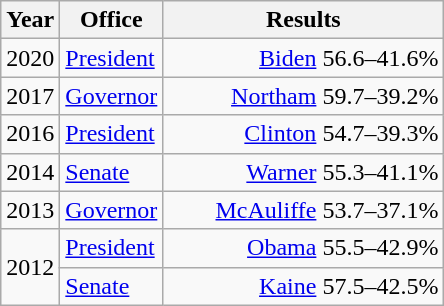<table class=wikitable>
<tr>
<th width="30">Year</th>
<th width="60">Office</th>
<th width="180">Results</th>
</tr>
<tr>
<td>2020</td>
<td><a href='#'>President</a></td>
<td align="right" ><a href='#'>Biden</a> 56.6–41.6%</td>
</tr>
<tr>
<td>2017</td>
<td><a href='#'>Governor</a></td>
<td align="right" ><a href='#'>Northam</a> 59.7–39.2%</td>
</tr>
<tr>
<td>2016</td>
<td><a href='#'>President</a></td>
<td align="right" ><a href='#'>Clinton</a> 54.7–39.3%</td>
</tr>
<tr>
<td>2014</td>
<td><a href='#'>Senate</a></td>
<td align="right" ><a href='#'>Warner</a> 55.3–41.1%</td>
</tr>
<tr>
<td>2013</td>
<td><a href='#'>Governor</a></td>
<td align="right" ><a href='#'>McAuliffe</a> 53.7–37.1%</td>
</tr>
<tr>
<td rowspan="2">2012</td>
<td><a href='#'>President</a></td>
<td align="right" ><a href='#'>Obama</a> 55.5–42.9%</td>
</tr>
<tr>
<td><a href='#'>Senate</a></td>
<td align="right" ><a href='#'>Kaine</a> 57.5–42.5%</td>
</tr>
</table>
